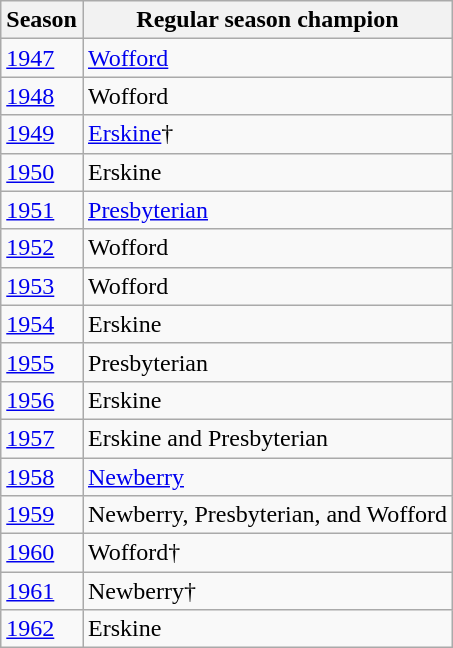<table class="wikitable" border=border="0" cellpadding="2">
<tr>
<th>Season</th>
<th>Regular season champion</th>
</tr>
<tr>
<td><a href='#'>1947</a></td>
<td><a href='#'>Wofford</a></td>
</tr>
<tr>
<td><a href='#'>1948</a></td>
<td>Wofford</td>
</tr>
<tr>
<td><a href='#'>1949</a></td>
<td><a href='#'>Erskine</a>†</td>
</tr>
<tr>
<td><a href='#'>1950</a></td>
<td>Erskine</td>
</tr>
<tr>
<td><a href='#'>1951</a></td>
<td><a href='#'>Presbyterian</a></td>
</tr>
<tr>
<td><a href='#'>1952</a></td>
<td>Wofford</td>
</tr>
<tr>
<td><a href='#'>1953</a></td>
<td>Wofford</td>
</tr>
<tr>
<td><a href='#'>1954</a></td>
<td>Erskine</td>
</tr>
<tr>
<td><a href='#'>1955</a></td>
<td>Presbyterian</td>
</tr>
<tr>
<td><a href='#'>1956</a></td>
<td>Erskine</td>
</tr>
<tr>
<td><a href='#'>1957</a></td>
<td>Erskine and Presbyterian</td>
</tr>
<tr>
<td><a href='#'>1958</a></td>
<td><a href='#'>Newberry</a></td>
</tr>
<tr>
<td><a href='#'>1959</a></td>
<td>Newberry, Presbyterian, and Wofford</td>
</tr>
<tr>
<td><a href='#'>1960</a></td>
<td>Wofford†</td>
</tr>
<tr>
<td><a href='#'>1961</a></td>
<td>Newberry†</td>
</tr>
<tr>
<td><a href='#'>1962</a></td>
<td>Erskine</td>
</tr>
</table>
